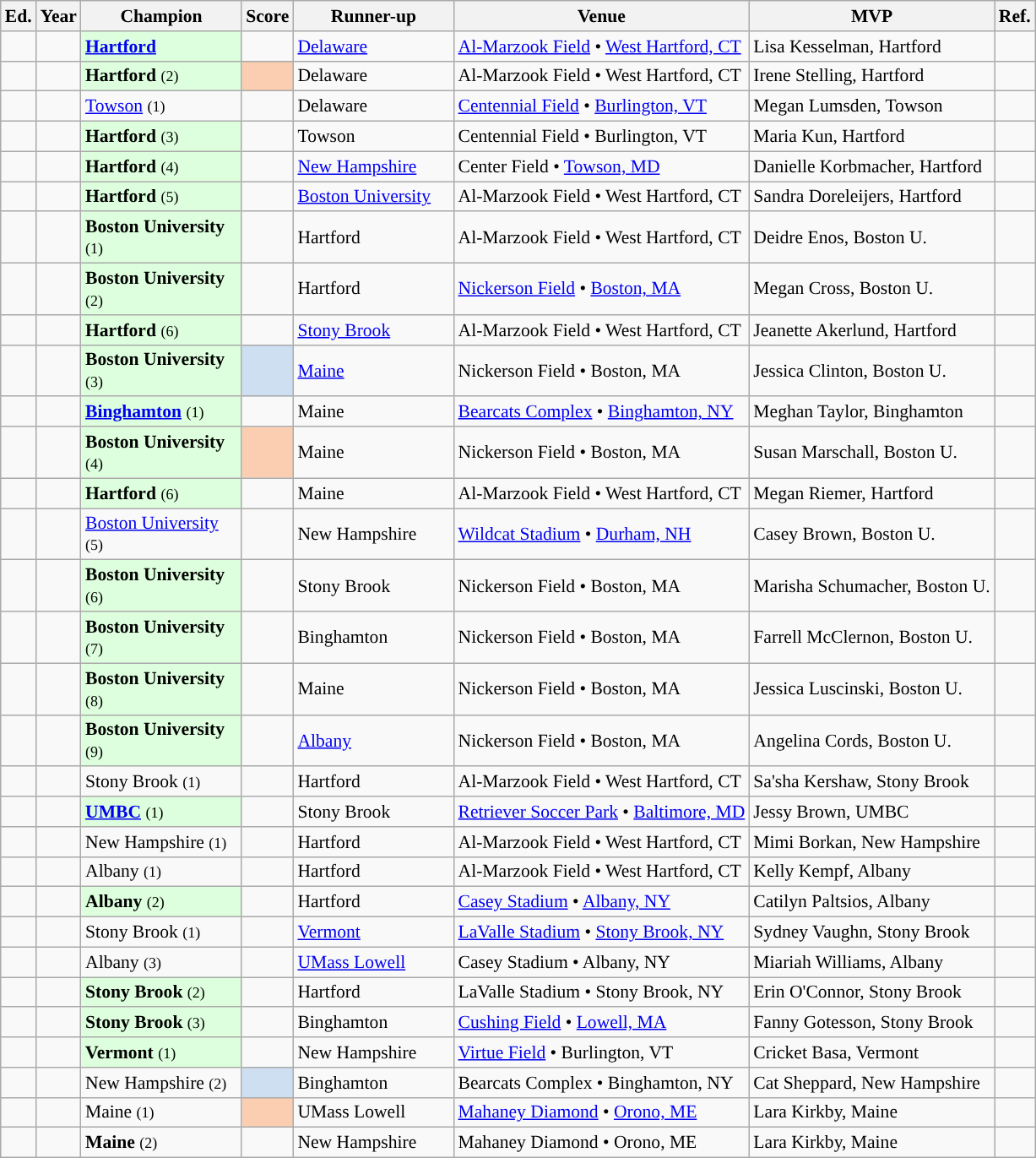<table class="wikitable sortable" style="text-align: ; font-size:90%">
<tr>
<th width=px>Ed.</th>
<th width=px>Year</th>
<th width=120px>Champion</th>
<th width=px>Score</th>
<th width=120px>Runner-up</th>
<th width=px>Venue</th>
<th width=px>MVP</th>
<th width=px>Ref.</th>
</tr>
<tr>
<td></td>
<td></td>
<td style=background:#ddffdd><strong><a href='#'>Hartford</a></strong> </td>
<td></td>
<td><a href='#'>Delaware</a></td>
<td><a href='#'>Al-Marzook Field</a> • <a href='#'>West Hartford, CT</a></td>
<td>Lisa Kesselman, Hartford</td>
<td></td>
</tr>
<tr>
<td></td>
<td></td>
<td style=background:#ddffdd><strong>Hartford</strong> <small>(2)</small></td>
<td style="background-color:#FBCEB1"></td>
<td>Delaware</td>
<td>Al-Marzook Field • West Hartford, CT</td>
<td>Irene Stelling, Hartford</td>
<td></td>
</tr>
<tr>
<td></td>
<td></td>
<td><a href='#'>Towson</a> <small>(1)</small></td>
<td></td>
<td>Delaware</td>
<td><a href='#'>Centennial Field</a> • <a href='#'>Burlington, VT</a></td>
<td>Megan Lumsden, Towson</td>
<td></td>
</tr>
<tr>
<td></td>
<td></td>
<td style=background:#ddffdd><strong>Hartford</strong> <small>(3)</small></td>
<td></td>
<td>Towson</td>
<td>Centennial Field • Burlington, VT</td>
<td>Maria Kun, Hartford</td>
<td></td>
</tr>
<tr>
<td></td>
<td></td>
<td style=background:#ddffdd><strong>Hartford</strong> <small>(4)</small></td>
<td></td>
<td><a href='#'>New Hampshire</a></td>
<td>Center Field • <a href='#'>Towson, MD</a></td>
<td>Danielle Korbmacher, Hartford</td>
<td></td>
</tr>
<tr>
<td></td>
<td></td>
<td style=background:#ddffdd><strong>Hartford</strong> <small>(5)</small></td>
<td></td>
<td><a href='#'>Boston University</a></td>
<td>Al-Marzook Field • West Hartford, CT</td>
<td>Sandra Doreleijers, Hartford</td>
<td></td>
</tr>
<tr>
<td></td>
<td></td>
<td style=background:#ddffdd><strong>Boston University</strong> <small>(1)</small></td>
<td></td>
<td>Hartford</td>
<td>Al-Marzook Field • West Hartford, CT</td>
<td>Deidre Enos, Boston U.</td>
<td></td>
</tr>
<tr>
<td></td>
<td></td>
<td style=background:#ddffdd><strong>Boston University</strong> <small>(2)</small></td>
<td></td>
<td>Hartford</td>
<td><a href='#'>Nickerson Field</a> • <a href='#'>Boston, MA</a></td>
<td>Megan Cross, Boston U.</td>
<td></td>
</tr>
<tr>
<td></td>
<td></td>
<td style=background:#ddffdd><strong>Hartford</strong> <small>(6)</small></td>
<td></td>
<td><a href='#'>Stony Brook</a></td>
<td>Al-Marzook Field • West Hartford, CT</td>
<td>Jeanette Akerlund, Hartford</td>
<td></td>
</tr>
<tr>
<td></td>
<td></td>
<td style=background:#ddffdd><strong>Boston University</strong> <small>(3)</small></td>
<td style="background-color:#cedff2"></td>
<td><a href='#'>Maine</a></td>
<td>Nickerson Field • Boston, MA</td>
<td>Jessica Clinton, Boston U.</td>
<td></td>
</tr>
<tr>
<td></td>
<td></td>
<td style=background:#ddffdd><strong><a href='#'>Binghamton</a></strong> <small>(1)</small></td>
<td></td>
<td>Maine</td>
<td><a href='#'>Bearcats Complex</a> • <a href='#'>Binghamton, NY</a></td>
<td>Meghan Taylor, Binghamton</td>
<td></td>
</tr>
<tr>
<td></td>
<td></td>
<td style=background:#ddffdd><strong>Boston University</strong> <small>(4)</small></td>
<td style="background-color:#FBCEB1"></td>
<td>Maine</td>
<td>Nickerson Field • Boston, MA</td>
<td>Susan Marschall, Boston U.</td>
<td></td>
</tr>
<tr>
<td></td>
<td></td>
<td style=background:#ddffdd><strong>Hartford</strong> <small>(6)</small></td>
<td></td>
<td>Maine</td>
<td>Al-Marzook Field • West Hartford, CT</td>
<td>Megan Riemer, Hartford</td>
<td></td>
</tr>
<tr>
<td></td>
<td></td>
<td><a href='#'>Boston University</a> <small>(5)</small></td>
<td></td>
<td>New Hampshire</td>
<td><a href='#'>Wildcat Stadium</a> • <a href='#'>Durham, NH</a></td>
<td>Casey Brown, Boston U.</td>
<td></td>
</tr>
<tr>
<td></td>
<td></td>
<td style=background:#ddffdd><strong>Boston University</strong> <small>(6)</small></td>
<td></td>
<td>Stony Brook</td>
<td>Nickerson Field • Boston, MA</td>
<td>Marisha Schumacher, Boston U.</td>
<td></td>
</tr>
<tr>
<td></td>
<td></td>
<td style=background:#ddffdd><strong>Boston University</strong> <small>(7)</small></td>
<td></td>
<td>Binghamton</td>
<td>Nickerson Field • Boston, MA</td>
<td>Farrell McClernon, Boston U.</td>
<td></td>
</tr>
<tr>
<td></td>
<td></td>
<td style=background:#ddffdd><strong>Boston University</strong> <small>(8)</small></td>
<td></td>
<td>Maine</td>
<td>Nickerson Field • Boston, MA</td>
<td>Jessica Luscinski, Boston U.</td>
<td></td>
</tr>
<tr>
<td></td>
<td></td>
<td style=background:#ddffdd><strong>Boston University</strong> <small>(9)</small></td>
<td></td>
<td><a href='#'>Albany</a></td>
<td>Nickerson Field • Boston, MA</td>
<td>Angelina Cords, Boston U.</td>
<td></td>
</tr>
<tr>
<td></td>
<td></td>
<td>Stony Brook <small>(1)</small></td>
<td></td>
<td>Hartford</td>
<td>Al-Marzook Field • West Hartford, CT</td>
<td>Sa'sha Kershaw, Stony Brook</td>
<td></td>
</tr>
<tr>
<td></td>
<td></td>
<td style=background:#ddffdd><strong><a href='#'>UMBC</a></strong> <small>(1)</small></td>
<td></td>
<td>Stony Brook</td>
<td><a href='#'>Retriever Soccer Park</a> • <a href='#'>Baltimore, MD</a></td>
<td>Jessy Brown, UMBC</td>
<td></td>
</tr>
<tr>
<td></td>
<td></td>
<td>New Hampshire <small>(1)</small></td>
<td></td>
<td>Hartford</td>
<td>Al-Marzook Field • West Hartford, CT</td>
<td>Mimi Borkan, New Hampshire</td>
<td></td>
</tr>
<tr>
<td></td>
<td></td>
<td>Albany <small>(1)</small></td>
<td></td>
<td>Hartford</td>
<td>Al-Marzook Field • West Hartford, CT</td>
<td>Kelly Kempf, Albany</td>
<td></td>
</tr>
<tr>
<td></td>
<td></td>
<td style=background:#ddffdd><strong>Albany</strong> <small>(2)</small></td>
<td></td>
<td>Hartford</td>
<td><a href='#'>Casey Stadium</a> • <a href='#'>Albany, NY</a></td>
<td>Catilyn Paltsios, Albany</td>
<td></td>
</tr>
<tr>
<td></td>
<td></td>
<td>Stony Brook <small>(1)</small></td>
<td></td>
<td><a href='#'>Vermont</a></td>
<td><a href='#'>LaValle Stadium</a> • <a href='#'>Stony Brook, NY</a></td>
<td>Sydney Vaughn, Stony Brook</td>
<td></td>
</tr>
<tr>
<td></td>
<td></td>
<td>Albany <small>(3)</small></td>
<td></td>
<td><a href='#'>UMass Lowell</a></td>
<td>Casey Stadium • Albany, NY</td>
<td>Miariah Williams, Albany</td>
<td></td>
</tr>
<tr>
<td></td>
<td></td>
<td style=background:#ddffdd><strong>Stony Brook</strong> <small>(2)</small></td>
<td></td>
<td>Hartford</td>
<td>LaValle Stadium • Stony Brook, NY</td>
<td>Erin O'Connor, Stony Brook</td>
<td></td>
</tr>
<tr>
<td></td>
<td></td>
<td style=background:#ddffdd><strong>Stony Brook</strong> <small>(3)</small></td>
<td></td>
<td>Binghamton</td>
<td><a href='#'>Cushing Field</a> • <a href='#'>Lowell, MA</a></td>
<td>Fanny Gotesson, Stony Brook</td>
<td></td>
</tr>
<tr>
<td></td>
<td></td>
<td style=background:#ddffdd><strong>Vermont</strong> <small>(1)</small></td>
<td></td>
<td>New Hampshire</td>
<td><a href='#'>Virtue Field</a> • Burlington, VT</td>
<td>Cricket Basa, Vermont</td>
<td></td>
</tr>
<tr>
<td></td>
<td></td>
<td>New Hampshire <small>(2)</small></td>
<td style="background-color:#cedff2"></td>
<td>Binghamton</td>
<td>Bearcats Complex • Binghamton, NY</td>
<td>Cat Sheppard, New Hampshire</td>
<td></td>
</tr>
<tr>
<td></td>
<td></td>
<td>Maine <small>(1)</small></td>
<td style="background-color:#FBCEB1"></td>
<td>UMass Lowell</td>
<td><a href='#'>Mahaney Diamond</a> • <a href='#'>Orono, ME</a></td>
<td>Lara Kirkby, Maine</td>
<td></td>
</tr>
<tr>
<td></td>
<td></td>
<td><strong>Maine</strong> <small>(2)</small></td>
<td></td>
<td>New Hampshire</td>
<td>Mahaney Diamond • Orono, ME</td>
<td>Lara Kirkby, Maine</td>
<td></td>
</tr>
</table>
